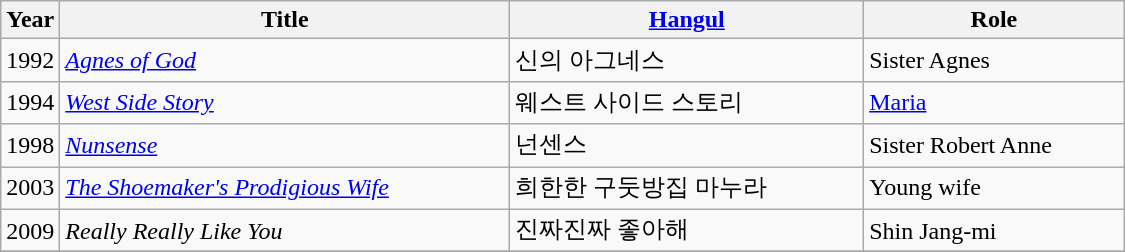<table class="wikitable" style="width:750px">
<tr>
<th width=10>Year</th>
<th>Title</th>
<th><a href='#'>Hangul</a></th>
<th>Role</th>
</tr>
<tr>
<td>1992</td>
<td><em><a href='#'>Agnes of God</a></em></td>
<td>신의 아그네스</td>
<td>Sister Agnes</td>
</tr>
<tr>
<td>1994</td>
<td><em><a href='#'>West Side Story</a></em></td>
<td>웨스트 사이드 스토리</td>
<td><a href='#'>Maria</a></td>
</tr>
<tr>
<td>1998</td>
<td><em><a href='#'>Nunsense</a></em></td>
<td>넌센스</td>
<td>Sister Robert Anne</td>
</tr>
<tr>
<td>2003</td>
<td><em><a href='#'>The Shoemaker's Prodigious Wife</a></em></td>
<td>희한한 구둣방집 마누라</td>
<td>Young wife</td>
</tr>
<tr>
<td>2009</td>
<td><em>Really Really Like You</em></td>
<td>진짜진짜 좋아해</td>
<td>Shin Jang-mi</td>
</tr>
<tr>
</tr>
</table>
